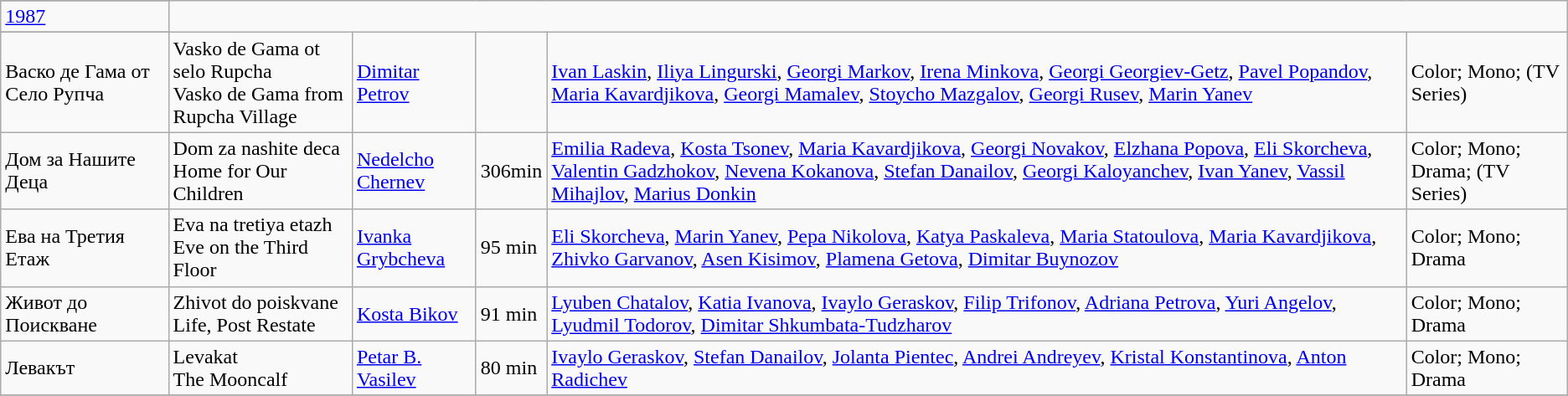<table class="wikitable">
<tr>
</tr>
<tr>
<td><a href='#'>1987</a></td>
</tr>
<tr>
</tr>
<tr>
<td>Васко де Гама от Село Рупча</td>
<td>Vasko de Gama ot selo Rupcha<br>Vasko de Gama from Rupcha Village</td>
<td><a href='#'>Dimitar Petrov</a></td>
<td></td>
<td><a href='#'>Ivan Laskin</a>, <a href='#'>Iliya Lingurski</a>, <a href='#'>Georgi Markov</a>, <a href='#'>Irena Minkova</a>, <a href='#'>Georgi Georgiev-Getz</a>, <a href='#'>Pavel Popandov</a>, <a href='#'>Maria Kavardjikova</a>, <a href='#'>Georgi Mamalev</a>, <a href='#'>Stoycho Mazgalov</a>, <a href='#'>Georgi Rusev</a>, <a href='#'>Marin Yanev</a></td>
<td>Color; Mono; (TV Series)</td>
</tr>
<tr>
<td>Дом за Нашите Деца</td>
<td>Dom za nashite deca<br>Home for Our Children</td>
<td><a href='#'>Nedelcho Chernev</a></td>
<td>306min</td>
<td><a href='#'>Emilia Radeva</a>, <a href='#'>Kosta Tsonev</a>, <a href='#'>Maria Kavardjikova</a>, <a href='#'>Georgi Novakov</a>, <a href='#'>Elzhana Popova</a>, <a href='#'>Eli Skorcheva</a>, <a href='#'>Valentin Gadzhokov</a>, <a href='#'>Nevena Kokanova</a>, <a href='#'>Stefan Danailov</a>, <a href='#'>Georgi Kaloyanchev</a>, <a href='#'>Ivan Yanev</a>, <a href='#'>Vassil Mihajlov</a>, <a href='#'>Marius Donkin</a></td>
<td>Color; Mono; Drama; (TV Series)</td>
</tr>
<tr>
<td>Ева на Третия Етаж</td>
<td>Eva na tretiya etazh<br>Eve on the Third Floor</td>
<td><a href='#'>Ivanka Grybcheva</a></td>
<td>95 min</td>
<td><a href='#'>Eli Skorcheva</a>, <a href='#'>Marin Yanev</a>, <a href='#'>Pepa Nikolova</a>, <a href='#'>Katya Paskaleva</a>, <a href='#'>Maria Statoulova</a>, <a href='#'>Maria Kavardjikova</a>, <a href='#'>Zhivko Garvanov</a>, <a href='#'>Asen Kisimov</a>, <a href='#'>Plamena Getova</a>, <a href='#'>Dimitar Buynozov</a></td>
<td>Color; Mono; Drama</td>
</tr>
<tr>
<td>Живот до Поискване</td>
<td>Zhivot do poiskvane<br>Life, Post Restate</td>
<td><a href='#'>Kosta Bikov</a></td>
<td>91 min</td>
<td><a href='#'>Lyuben Chatalov</a>, <a href='#'>Katia Ivanova</a>, <a href='#'>Ivaylo Geraskov</a>, <a href='#'>Filip Trifonov</a>, <a href='#'>Adriana Petrova</a>, <a href='#'>Yuri Angelov</a>, <a href='#'>Lyudmil Todorov</a>, <a href='#'>Dimitar Shkumbata-Tudzharov</a></td>
<td>Color; Mono; Drama</td>
</tr>
<tr>
<td>Левакът</td>
<td>Levakat<br>The Mooncalf</td>
<td><a href='#'>Petar B. Vasilev</a></td>
<td>80 min</td>
<td><a href='#'>Ivaylo Geraskov</a>, <a href='#'>Stefan Danailov</a>, <a href='#'>Jolanta Pientec</a>, <a href='#'>Andrei Andreyev</a>, <a href='#'>Kristal Konstantinova</a>, <a href='#'>Anton Radichev</a></td>
<td>Color; Mono; Drama</td>
</tr>
<tr>
</tr>
</table>
